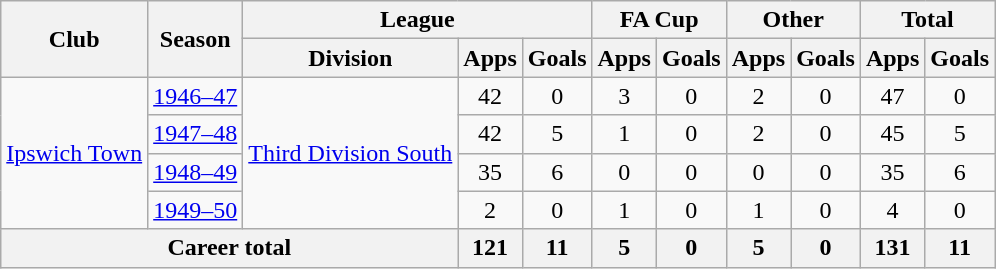<table class="wikitable" style="text-align:center">
<tr>
<th rowspan="2">Club</th>
<th rowspan="2">Season</th>
<th colspan="3">League</th>
<th colspan="2">FA Cup</th>
<th colspan="2">Other</th>
<th colspan="2">Total</th>
</tr>
<tr>
<th>Division</th>
<th>Apps</th>
<th>Goals</th>
<th>Apps</th>
<th>Goals</th>
<th>Apps</th>
<th>Goals</th>
<th>Apps</th>
<th>Goals</th>
</tr>
<tr>
<td rowspan="4"><a href='#'>Ipswich Town</a></td>
<td><a href='#'>1946–47</a></td>
<td rowspan="4"><a href='#'>Third Division South</a></td>
<td>42</td>
<td>0</td>
<td>3</td>
<td>0</td>
<td>2</td>
<td>0</td>
<td>47</td>
<td>0</td>
</tr>
<tr>
<td><a href='#'>1947–48</a></td>
<td>42</td>
<td>5</td>
<td>1</td>
<td>0</td>
<td>2</td>
<td>0</td>
<td>45</td>
<td>5</td>
</tr>
<tr>
<td><a href='#'>1948–49</a></td>
<td>35</td>
<td>6</td>
<td>0</td>
<td>0</td>
<td>0</td>
<td>0</td>
<td>35</td>
<td>6</td>
</tr>
<tr>
<td><a href='#'>1949–50</a></td>
<td>2</td>
<td>0</td>
<td>1</td>
<td>0</td>
<td>1</td>
<td>0</td>
<td>4</td>
<td>0</td>
</tr>
<tr>
<th colspan="3">Career total</th>
<th>121</th>
<th>11</th>
<th>5</th>
<th>0</th>
<th>5</th>
<th>0</th>
<th>131</th>
<th>11</th>
</tr>
</table>
